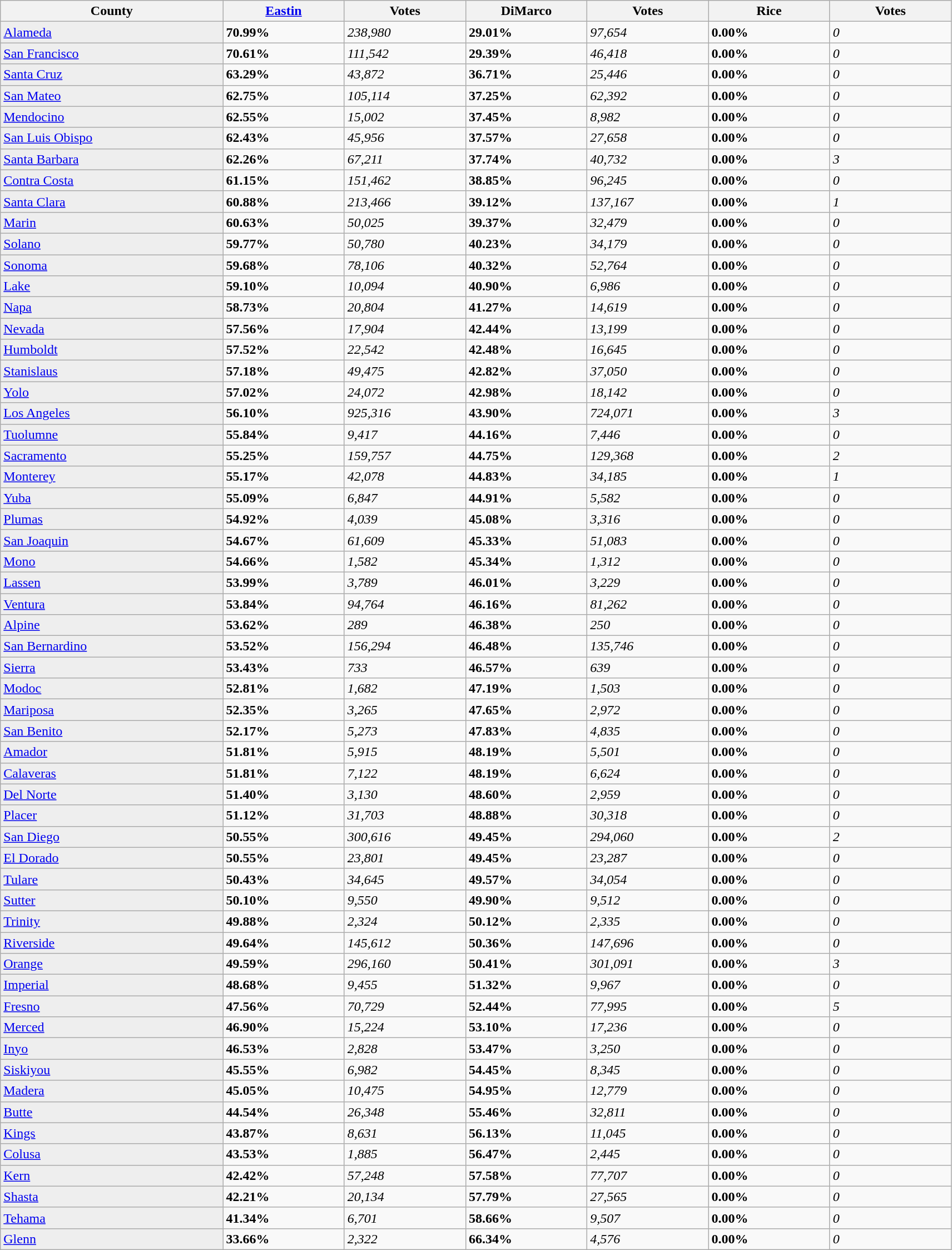<table class="wikitable sortable">
<tr>
<th width="11%">County</th>
<th width="6%"><a href='#'>Eastin</a></th>
<th width="6%">Votes</th>
<th width="6%">DiMarco</th>
<th width="6%">Votes</th>
<th width="6%">Rice</th>
<th width="6%">Votes</th>
</tr>
<tr>
<td style="background:#eee"><a href='#'>Alameda</a></td>
<td><strong>70.99%</strong></td>
<td><em>238,980</em></td>
<td><strong>29.01%</strong></td>
<td><em>97,654</em></td>
<td><strong>0.00%</strong></td>
<td><em>0</em></td>
</tr>
<tr>
<td style="background:#eee"><a href='#'>San Francisco</a></td>
<td><strong>70.61%</strong></td>
<td><em>111,542</em></td>
<td><strong>29.39%</strong></td>
<td><em>46,418</em></td>
<td><strong>0.00%</strong></td>
<td><em>0</em></td>
</tr>
<tr>
<td style="background:#eee"><a href='#'>Santa Cruz</a></td>
<td><strong>63.29%</strong></td>
<td><em>43,872</em></td>
<td><strong>36.71%</strong></td>
<td><em>25,446</em></td>
<td><strong>0.00%</strong></td>
<td><em>0</em></td>
</tr>
<tr>
<td style="background:#eee"><a href='#'>San Mateo</a></td>
<td><strong>62.75%</strong></td>
<td><em>105,114</em></td>
<td><strong>37.25%</strong></td>
<td><em>62,392</em></td>
<td><strong>0.00%</strong></td>
<td><em>0</em></td>
</tr>
<tr>
<td style="background:#eee"><a href='#'>Mendocino</a></td>
<td><strong>62.55%</strong></td>
<td><em>15,002</em></td>
<td><strong>37.45%</strong></td>
<td><em>8,982</em></td>
<td><strong>0.00%</strong></td>
<td><em>0</em></td>
</tr>
<tr>
<td style="background:#eee"><a href='#'>San Luis Obispo</a></td>
<td><strong>62.43%</strong></td>
<td><em>45,956</em></td>
<td><strong>37.57%</strong></td>
<td><em>27,658</em></td>
<td><strong>0.00%</strong></td>
<td><em>0</em></td>
</tr>
<tr>
<td style="background:#eee"><a href='#'>Santa Barbara</a></td>
<td><strong>62.26%</strong></td>
<td><em>67,211</em></td>
<td><strong>37.74%</strong></td>
<td><em>40,732</em></td>
<td><strong>0.00%</strong></td>
<td><em>3</em></td>
</tr>
<tr>
<td style="background:#eee"><a href='#'>Contra Costa</a></td>
<td><strong>61.15%</strong></td>
<td><em>151,462</em></td>
<td><strong>38.85%</strong></td>
<td><em>96,245</em></td>
<td><strong>0.00%</strong></td>
<td><em>0</em></td>
</tr>
<tr>
<td style="background:#eee"><a href='#'>Santa Clara</a></td>
<td><strong>60.88%</strong></td>
<td><em>213,466</em></td>
<td><strong>39.12%</strong></td>
<td><em>137,167</em></td>
<td><strong>0.00%</strong></td>
<td><em>1</em></td>
</tr>
<tr>
<td style="background:#eee"><a href='#'>Marin</a></td>
<td><strong>60.63%</strong></td>
<td><em>50,025</em></td>
<td><strong>39.37%</strong></td>
<td><em>32,479</em></td>
<td><strong>0.00%</strong></td>
<td><em>0</em></td>
</tr>
<tr>
<td style="background:#eee"><a href='#'>Solano</a></td>
<td><strong>59.77%</strong></td>
<td><em>50,780</em></td>
<td><strong>40.23%</strong></td>
<td><em>34,179</em></td>
<td><strong>0.00%</strong></td>
<td><em>0</em></td>
</tr>
<tr>
<td style="background:#eee"><a href='#'>Sonoma</a></td>
<td><strong>59.68%</strong></td>
<td><em>78,106</em></td>
<td><strong>40.32%</strong></td>
<td><em>52,764</em></td>
<td><strong>0.00%</strong></td>
<td><em>0</em></td>
</tr>
<tr>
<td style="background:#eee"><a href='#'>Lake</a></td>
<td><strong>59.10%</strong></td>
<td><em>10,094</em></td>
<td><strong>40.90%</strong></td>
<td><em>6,986</em></td>
<td><strong>0.00%</strong></td>
<td><em>0</em></td>
</tr>
<tr>
<td style="background:#eee"><a href='#'>Napa</a></td>
<td><strong>58.73%</strong></td>
<td><em>20,804</em></td>
<td><strong>41.27%</strong></td>
<td><em>14,619</em></td>
<td><strong>0.00%</strong></td>
<td><em>0</em></td>
</tr>
<tr>
<td style="background:#eee"><a href='#'>Nevada</a></td>
<td><strong>57.56%</strong></td>
<td><em>17,904</em></td>
<td><strong>42.44%</strong></td>
<td><em>13,199</em></td>
<td><strong>0.00%</strong></td>
<td><em>0</em></td>
</tr>
<tr>
<td style="background:#eee"><a href='#'>Humboldt</a></td>
<td><strong>57.52%</strong></td>
<td><em>22,542</em></td>
<td><strong>42.48%</strong></td>
<td><em>16,645</em></td>
<td><strong>0.00%</strong></td>
<td><em>0</em></td>
</tr>
<tr>
<td style="background:#eee"><a href='#'>Stanislaus</a></td>
<td><strong>57.18%</strong></td>
<td><em>49,475</em></td>
<td><strong>42.82%</strong></td>
<td><em>37,050</em></td>
<td><strong>0.00%</strong></td>
<td><em>0</em></td>
</tr>
<tr>
<td style="background:#eee"><a href='#'>Yolo</a></td>
<td><strong>57.02%</strong></td>
<td><em>24,072</em></td>
<td><strong>42.98%</strong></td>
<td><em>18,142</em></td>
<td><strong>0.00%</strong></td>
<td><em>0</em></td>
</tr>
<tr>
<td style="background:#eee"><a href='#'>Los Angeles</a></td>
<td><strong>56.10%</strong></td>
<td><em>925,316</em></td>
<td><strong>43.90%</strong></td>
<td><em>724,071</em></td>
<td><strong>0.00%</strong></td>
<td><em>3</em></td>
</tr>
<tr>
<td style="background:#eee"><a href='#'>Tuolumne</a></td>
<td><strong>55.84%</strong></td>
<td><em>9,417</em></td>
<td><strong>44.16%</strong></td>
<td><em>7,446</em></td>
<td><strong>0.00%</strong></td>
<td><em>0</em></td>
</tr>
<tr>
<td style="background:#eee"><a href='#'>Sacramento</a></td>
<td><strong>55.25%</strong></td>
<td><em>159,757</em></td>
<td><strong>44.75%</strong></td>
<td><em>129,368</em></td>
<td><strong>0.00%</strong></td>
<td><em>2</em></td>
</tr>
<tr>
<td style="background:#eee"><a href='#'>Monterey</a></td>
<td><strong>55.17%</strong></td>
<td><em>42,078</em></td>
<td><strong>44.83%</strong></td>
<td><em>34,185</em></td>
<td><strong>0.00%</strong></td>
<td><em>1</em></td>
</tr>
<tr>
<td style="background:#eee"><a href='#'>Yuba</a></td>
<td><strong>55.09%</strong></td>
<td><em>6,847</em></td>
<td><strong>44.91%</strong></td>
<td><em>5,582</em></td>
<td><strong>0.00%</strong></td>
<td><em>0</em></td>
</tr>
<tr>
<td style="background:#eee"><a href='#'>Plumas</a></td>
<td><strong>54.92%</strong></td>
<td><em>4,039</em></td>
<td><strong>45.08%</strong></td>
<td><em>3,316</em></td>
<td><strong>0.00%</strong></td>
<td><em>0</em></td>
</tr>
<tr>
<td style="background:#eee"><a href='#'>San Joaquin</a></td>
<td><strong>54.67%</strong></td>
<td><em>61,609</em></td>
<td><strong>45.33%</strong></td>
<td><em>51,083</em></td>
<td><strong>0.00%</strong></td>
<td><em>0</em></td>
</tr>
<tr>
<td style="background:#eee"><a href='#'>Mono</a></td>
<td><strong>54.66%</strong></td>
<td><em>1,582</em></td>
<td><strong>45.34%</strong></td>
<td><em>1,312</em></td>
<td><strong>0.00%</strong></td>
<td><em>0</em></td>
</tr>
<tr>
<td style="background:#eee"><a href='#'>Lassen</a></td>
<td><strong>53.99%</strong></td>
<td><em>3,789</em></td>
<td><strong>46.01%</strong></td>
<td><em>3,229</em></td>
<td><strong>0.00%</strong></td>
<td><em>0</em></td>
</tr>
<tr>
<td style="background:#eee"><a href='#'>Ventura</a></td>
<td><strong>53.84%</strong></td>
<td><em>94,764</em></td>
<td><strong>46.16%</strong></td>
<td><em>81,262</em></td>
<td><strong>0.00%</strong></td>
<td><em>0</em></td>
</tr>
<tr>
<td style="background:#eee"><a href='#'>Alpine</a></td>
<td><strong>53.62%</strong></td>
<td><em>289</em></td>
<td><strong>46.38%</strong></td>
<td><em>250</em></td>
<td><strong>0.00%</strong></td>
<td><em>0</em></td>
</tr>
<tr>
<td style="background:#eee"><a href='#'>San Bernardino</a></td>
<td><strong>53.52%</strong></td>
<td><em>156,294</em></td>
<td><strong>46.48%</strong></td>
<td><em>135,746</em></td>
<td><strong>0.00%</strong></td>
<td><em>0</em></td>
</tr>
<tr>
<td style="background:#eee"><a href='#'>Sierra</a></td>
<td><strong>53.43%</strong></td>
<td><em>733</em></td>
<td><strong>46.57%</strong></td>
<td><em>639</em></td>
<td><strong>0.00%</strong></td>
<td><em>0</em></td>
</tr>
<tr>
<td style="background:#eee"><a href='#'>Modoc</a></td>
<td><strong>52.81%</strong></td>
<td><em>1,682</em></td>
<td><strong>47.19%</strong></td>
<td><em>1,503</em></td>
<td><strong>0.00%</strong></td>
<td><em>0</em></td>
</tr>
<tr>
<td style="background:#eee"><a href='#'>Mariposa</a></td>
<td><strong>52.35%</strong></td>
<td><em>3,265</em></td>
<td><strong>47.65%</strong></td>
<td><em>2,972</em></td>
<td><strong>0.00%</strong></td>
<td><em>0</em></td>
</tr>
<tr>
<td style="background:#eee"><a href='#'>San Benito</a></td>
<td><strong>52.17%</strong></td>
<td><em>5,273</em></td>
<td><strong>47.83%</strong></td>
<td><em>4,835</em></td>
<td><strong>0.00%</strong></td>
<td><em>0</em></td>
</tr>
<tr>
<td style="background:#eee"><a href='#'>Amador</a></td>
<td><strong>51.81%</strong></td>
<td><em>5,915</em></td>
<td><strong>48.19%</strong></td>
<td><em>5,501</em></td>
<td><strong>0.00%</strong></td>
<td><em>0</em></td>
</tr>
<tr>
<td style="background:#eee"><a href='#'>Calaveras</a></td>
<td><strong>51.81%</strong></td>
<td><em>7,122</em></td>
<td><strong>48.19%</strong></td>
<td><em>6,624</em></td>
<td><strong>0.00%</strong></td>
<td><em>0</em></td>
</tr>
<tr>
<td style="background:#eee"><a href='#'>Del Norte</a></td>
<td><strong>51.40%</strong></td>
<td><em>3,130</em></td>
<td><strong>48.60%</strong></td>
<td><em>2,959</em></td>
<td><strong>0.00%</strong></td>
<td><em>0</em></td>
</tr>
<tr>
<td style="background:#eee"><a href='#'>Placer</a></td>
<td><strong>51.12%</strong></td>
<td><em>31,703</em></td>
<td><strong>48.88%</strong></td>
<td><em>30,318</em></td>
<td><strong>0.00%</strong></td>
<td><em>0</em></td>
</tr>
<tr>
<td style="background:#eee"><a href='#'>San Diego</a></td>
<td><strong>50.55%</strong></td>
<td><em>300,616</em></td>
<td><strong>49.45%</strong></td>
<td><em>294,060</em></td>
<td><strong>0.00%</strong></td>
<td><em>2</em></td>
</tr>
<tr>
<td style="background:#eee"><a href='#'>El Dorado</a></td>
<td><strong>50.55%</strong></td>
<td><em>23,801</em></td>
<td><strong>49.45%</strong></td>
<td><em>23,287</em></td>
<td><strong>0.00%</strong></td>
<td><em>0</em></td>
</tr>
<tr>
<td style="background:#eee"><a href='#'>Tulare</a></td>
<td><strong>50.43%</strong></td>
<td><em>34,645</em></td>
<td><strong>49.57%</strong></td>
<td><em>34,054</em></td>
<td><strong>0.00%</strong></td>
<td><em>0</em></td>
</tr>
<tr>
<td style="background:#eee"><a href='#'>Sutter</a></td>
<td><strong>50.10%</strong></td>
<td><em>9,550</em></td>
<td><strong>49.90%</strong></td>
<td><em>9,512</em></td>
<td><strong>0.00%</strong></td>
<td><em>0</em></td>
</tr>
<tr>
<td style="background:#eee"><a href='#'>Trinity</a></td>
<td><strong>49.88%</strong></td>
<td><em>2,324</em></td>
<td><strong>50.12%</strong></td>
<td><em>2,335</em></td>
<td><strong>0.00%</strong></td>
<td><em>0</em></td>
</tr>
<tr>
<td style="background:#eee"><a href='#'>Riverside</a></td>
<td><strong>49.64%</strong></td>
<td><em>145,612</em></td>
<td><strong>50.36%</strong></td>
<td><em>147,696</em></td>
<td><strong>0.00%</strong></td>
<td><em>0</em></td>
</tr>
<tr>
<td style="background:#eee"><a href='#'>Orange</a></td>
<td><strong>49.59%</strong></td>
<td><em>296,160</em></td>
<td><strong>50.41%</strong></td>
<td><em>301,091</em></td>
<td><strong>0.00%</strong></td>
<td><em>3</em></td>
</tr>
<tr>
<td style="background:#eee"><a href='#'>Imperial</a></td>
<td><strong>48.68%</strong></td>
<td><em>9,455</em></td>
<td><strong>51.32%</strong></td>
<td><em>9,967</em></td>
<td><strong>0.00%</strong></td>
<td><em>0</em></td>
</tr>
<tr>
<td style="background:#eee"><a href='#'>Fresno</a></td>
<td><strong>47.56%</strong></td>
<td><em>70,729</em></td>
<td><strong>52.44%</strong></td>
<td><em>77,995</em></td>
<td><strong>0.00%</strong></td>
<td><em>5</em></td>
</tr>
<tr>
<td style="background:#eee"><a href='#'>Merced</a></td>
<td><strong>46.90%</strong></td>
<td><em>15,224</em></td>
<td><strong>53.10%</strong></td>
<td><em>17,236</em></td>
<td><strong>0.00%</strong></td>
<td><em>0</em></td>
</tr>
<tr>
<td style="background:#eee"><a href='#'>Inyo</a></td>
<td><strong>46.53%</strong></td>
<td><em>2,828</em></td>
<td><strong>53.47%</strong></td>
<td><em>3,250</em></td>
<td><strong>0.00%</strong></td>
<td><em>0</em></td>
</tr>
<tr>
<td style="background:#eee"><a href='#'>Siskiyou</a></td>
<td><strong>45.55%</strong></td>
<td><em>6,982</em></td>
<td><strong>54.45%</strong></td>
<td><em>8,345</em></td>
<td><strong>0.00%</strong></td>
<td><em>0</em></td>
</tr>
<tr>
<td style="background:#eee"><a href='#'>Madera</a></td>
<td><strong>45.05%</strong></td>
<td><em>10,475</em></td>
<td><strong>54.95%</strong></td>
<td><em>12,779</em></td>
<td><strong>0.00%</strong></td>
<td><em>0</em></td>
</tr>
<tr>
<td style="background:#eee"><a href='#'>Butte</a></td>
<td><strong>44.54%</strong></td>
<td><em>26,348</em></td>
<td><strong>55.46%</strong></td>
<td><em>32,811</em></td>
<td><strong>0.00%</strong></td>
<td><em>0</em></td>
</tr>
<tr>
<td style="background:#eee"><a href='#'>Kings</a></td>
<td><strong>43.87%</strong></td>
<td><em>8,631</em></td>
<td><strong>56.13%</strong></td>
<td><em>11,045</em></td>
<td><strong>0.00%</strong></td>
<td><em>0</em></td>
</tr>
<tr>
<td style="background:#eee"><a href='#'>Colusa</a></td>
<td><strong>43.53%</strong></td>
<td><em>1,885</em></td>
<td><strong>56.47%</strong></td>
<td><em>2,445</em></td>
<td><strong>0.00%</strong></td>
<td><em>0</em></td>
</tr>
<tr>
<td style="background:#eee"><a href='#'>Kern</a></td>
<td><strong>42.42%</strong></td>
<td><em>57,248</em></td>
<td><strong>57.58%</strong></td>
<td><em>77,707</em></td>
<td><strong>0.00%</strong></td>
<td><em>0</em></td>
</tr>
<tr>
<td style="background:#eee"><a href='#'>Shasta</a></td>
<td><strong>42.21%</strong></td>
<td><em>20,134</em></td>
<td><strong>57.79%</strong></td>
<td><em>27,565</em></td>
<td><strong>0.00%</strong></td>
<td><em>0</em></td>
</tr>
<tr>
<td style="background:#eee"><a href='#'>Tehama</a></td>
<td><strong>41.34%</strong></td>
<td><em>6,701</em></td>
<td><strong>58.66%</strong></td>
<td><em>9,507</em></td>
<td><strong>0.00%</strong></td>
<td><em>0</em></td>
</tr>
<tr>
<td style="background:#eee"><a href='#'>Glenn</a></td>
<td><strong>33.66%</strong></td>
<td><em>2,322</em></td>
<td><strong>66.34%</strong></td>
<td><em>4,576</em></td>
<td><strong>0.00%</strong></td>
<td><em>0</em></td>
</tr>
</table>
